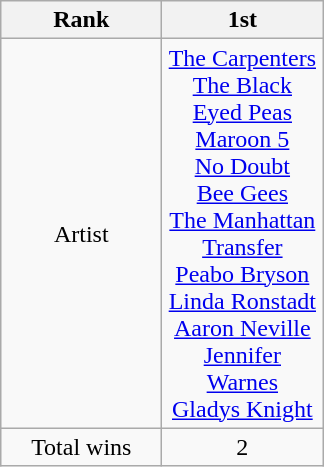<table class="wikitable">
<tr>
<th style="width:100px;">Rank</th>
<th style="width:100px;">1st</th>
</tr>
<tr align=center>
<td>Artist</td>
<td><a href='#'>The Carpenters</a><br><a href='#'>The Black Eyed Peas</a><br><a href='#'>Maroon 5</a><br><a href='#'>No Doubt</a><br><a href='#'>Bee Gees</a><br><a href='#'>The Manhattan Transfer</a><br><a href='#'>Peabo Bryson</a><br><a href='#'>Linda Ronstadt</a><br><a href='#'>Aaron Neville</a><br><a href='#'>Jennifer Warnes</a><br><a href='#'>Gladys Knight</a></td>
</tr>
<tr align=center>
<td>Total wins</td>
<td>2</td>
</tr>
</table>
